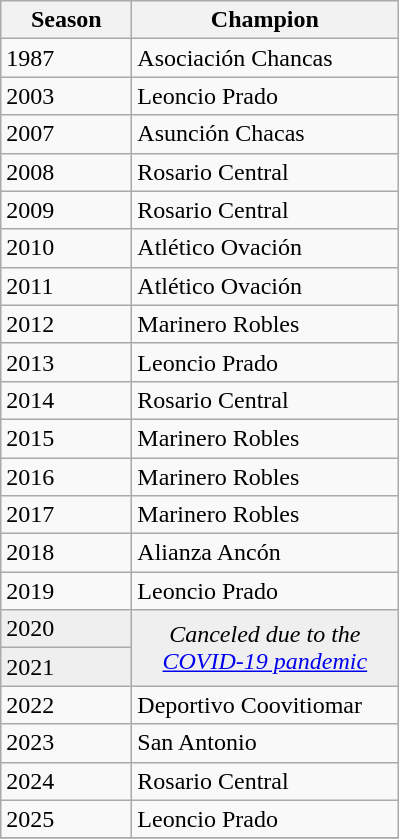<table class="wikitable sortable">
<tr>
<th width=80px>Season</th>
<th width=170px>Champion</th>
</tr>
<tr>
<td>1987</td>
<td>Asociación Chancas</td>
</tr>
<tr>
<td>2003</td>
<td>Leoncio Prado</td>
</tr>
<tr>
<td>2007</td>
<td>Asunción Chacas</td>
</tr>
<tr>
<td>2008</td>
<td>Rosario Central</td>
</tr>
<tr>
<td>2009</td>
<td>Rosario Central</td>
</tr>
<tr>
<td>2010</td>
<td>Atlético Ovación</td>
</tr>
<tr>
<td>2011</td>
<td>Atlético Ovación</td>
</tr>
<tr>
<td>2012</td>
<td>Marinero Robles</td>
</tr>
<tr>
<td>2013</td>
<td>Leoncio Prado</td>
</tr>
<tr>
<td>2014</td>
<td>Rosario Central</td>
</tr>
<tr>
<td>2015</td>
<td>Marinero Robles</td>
</tr>
<tr>
<td>2016</td>
<td>Marinero Robles</td>
</tr>
<tr>
<td>2017</td>
<td>Marinero Robles</td>
</tr>
<tr>
<td>2018</td>
<td>Alianza Ancón</td>
</tr>
<tr>
<td>2019</td>
<td>Leoncio Prado</td>
</tr>
<tr bgcolor=#efefef>
<td>2020</td>
<td rowspan=2 colspan="1" align=center><em>Canceled due to the <a href='#'>COVID-19 pandemic</a></em></td>
</tr>
<tr bgcolor=#efefef>
<td>2021</td>
</tr>
<tr>
<td>2022</td>
<td>Deportivo Coovitiomar</td>
</tr>
<tr>
<td>2023</td>
<td>San Antonio</td>
</tr>
<tr>
<td>2024</td>
<td>Rosario Central</td>
</tr>
<tr>
<td>2025</td>
<td>Leoncio Prado</td>
</tr>
<tr>
</tr>
</table>
